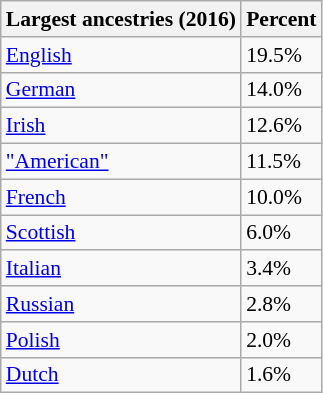<table class="wikitable sortable collapsible" style="font-size: 90%;">
<tr>
<th>Largest ancestries (2016)</th>
<th>Percent</th>
</tr>
<tr>
<td><a href='#'>English</a></td>
<td>19.5%</td>
</tr>
<tr>
<td><a href='#'>German</a></td>
<td>14.0%</td>
</tr>
<tr>
<td><a href='#'>Irish</a></td>
<td>12.6%</td>
</tr>
<tr>
<td><a href='#'>"American"</a></td>
<td>11.5%</td>
</tr>
<tr>
<td><a href='#'>French</a></td>
<td>10.0%</td>
</tr>
<tr>
<td><a href='#'>Scottish</a></td>
<td>6.0%</td>
</tr>
<tr>
<td><a href='#'>Italian</a></td>
<td>3.4%</td>
</tr>
<tr>
<td><a href='#'>Russian</a></td>
<td>2.8%</td>
</tr>
<tr>
<td><a href='#'>Polish</a></td>
<td>2.0%</td>
</tr>
<tr>
<td><a href='#'>Dutch</a></td>
<td>1.6%</td>
</tr>
</table>
